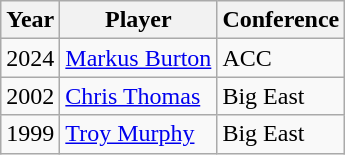<table class="wikitable outercollapse">
<tr>
<th>Year</th>
<th>Player</th>
<th>Conference</th>
</tr>
<tr>
<td>2024</td>
<td><a href='#'>Markus Burton</a></td>
<td>ACC</td>
</tr>
<tr>
<td>2002</td>
<td><a href='#'>Chris Thomas</a></td>
<td>Big East</td>
</tr>
<tr>
<td>1999</td>
<td><a href='#'>Troy Murphy</a></td>
<td>Big East</td>
</tr>
</table>
